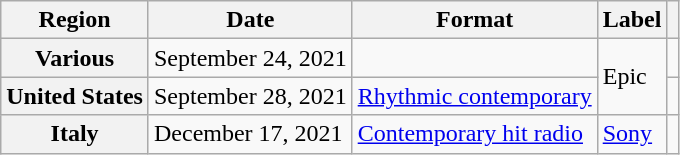<table class="wikitable plainrowheaders">
<tr>
<th scope="col">Region</th>
<th scope="col">Date</th>
<th scope="col">Format</th>
<th scope="col">Label</th>
<th scope="col"></th>
</tr>
<tr>
<th scope="row">Various</th>
<td>September 24, 2021</td>
<td></td>
<td rowspan="2">Epic</td>
<td></td>
</tr>
<tr>
<th scope="row">United States</th>
<td>September 28, 2021</td>
<td><a href='#'>Rhythmic contemporary</a></td>
<td></td>
</tr>
<tr>
<th scope="row">Italy</th>
<td>December 17, 2021</td>
<td><a href='#'>Contemporary hit radio</a></td>
<td><a href='#'>Sony</a></td>
<td></td>
</tr>
</table>
